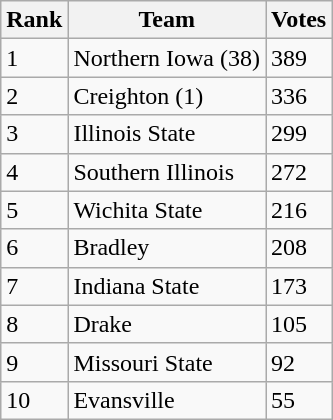<table class=wikitable>
<tr>
<th>Rank</th>
<th>Team</th>
<th>Votes</th>
</tr>
<tr>
<td>1</td>
<td>Northern Iowa (38)</td>
<td>389</td>
</tr>
<tr>
<td>2</td>
<td>Creighton (1)</td>
<td>336</td>
</tr>
<tr>
<td>3</td>
<td>Illinois State</td>
<td>299</td>
</tr>
<tr>
<td>4</td>
<td>Southern Illinois</td>
<td>272</td>
</tr>
<tr>
<td>5</td>
<td>Wichita State</td>
<td>216</td>
</tr>
<tr>
<td>6</td>
<td>Bradley</td>
<td>208</td>
</tr>
<tr>
<td>7</td>
<td>Indiana State</td>
<td>173</td>
</tr>
<tr>
<td>8</td>
<td>Drake</td>
<td>105</td>
</tr>
<tr>
<td>9</td>
<td>Missouri State</td>
<td>92</td>
</tr>
<tr>
<td>10</td>
<td>Evansville</td>
<td>55</td>
</tr>
</table>
